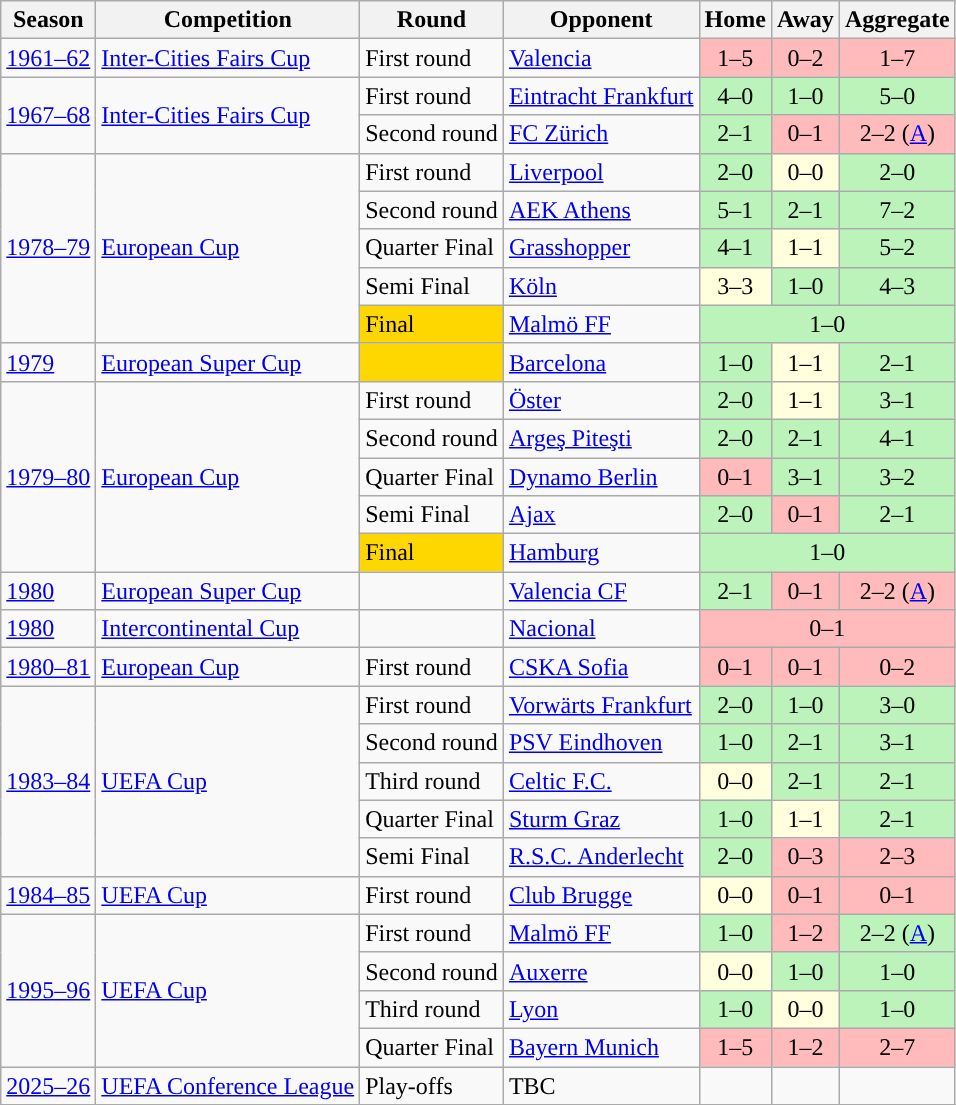<table class="wikitable">
<tr>
<th>Season</th>
<th>Competition</th>
<th>Round</th>
<th>Opponent</th>
<th>Home</th>
<th>Away</th>
<th>Aggregate</th>
</tr>
<tr>
<td><a href='#'>1961–62</a></td>
<td rowspan="1"><a href='#'>Inter-Cities Fairs Cup</a></td>
<td>First round</td>
<td> <a href='#'>Valencia</a></td>
<td align="center" style="background: #FFBBBB;">1–5</td>
<td align="center" style="background: #FFBBBB;">0–2</td>
<td align="center" style="background: #FFBBBB;">1–7</td>
</tr>
<tr>
<td rowspan="2"><a href='#'>1967–68</a></td>
<td rowspan="2"><a href='#'>Inter-Cities Fairs Cup</a></td>
<td>First round</td>
<td> <a href='#'>Eintracht Frankfurt</a></td>
<td align="center" style="background: #BBF3BB;">4–0</td>
<td align="center" style="background: #BBF3BB;">1–0</td>
<td align="center" style="background: #BBF3BB;">5–0</td>
</tr>
<tr>
<td>Second round</td>
<td> <a href='#'>FC Zürich</a></td>
<td align="center" style="background: #BBF3BB;">2–1</td>
<td align="center" style="background: #FFBBBB;">0–1</td>
<td align="center" style="background: #FFBBBB;">2–2 (<a href='#'>A</a>)</td>
</tr>
<tr>
<td rowspan="5"><a href='#'>1978–79</a></td>
<td rowspan="5"><a href='#'>European Cup</a></td>
<td>First round</td>
<td>  <a href='#'>Liverpool</a></td>
<td align="center" style="background: #BBF3BB;">2–0</td>
<td align="center" style="background: #ffffdd;">0–0</td>
<td align="center" style="background: #BBF3BB;">2–0</td>
</tr>
<tr>
<td>Second round</td>
<td> <a href='#'>AEK Athens</a></td>
<td align="center" style="background: #BBF3BB;">5–1</td>
<td align="center" style="background: #BBF3BB;">2–1</td>
<td align="center" style="background: #BBF3BB;">7–2</td>
</tr>
<tr>
<td>Quarter Final</td>
<td> <a href='#'>Grasshopper</a></td>
<td align="center" style="background: #BBF3BB;">4–1</td>
<td align="center" style="background: #ffffdd;">1–1</td>
<td align="center" style="background: #BBF3BB;">5–2</td>
</tr>
<tr>
<td>Semi Final</td>
<td> <a href='#'>Köln</a></td>
<td align="center" style="background: #ffffdd;">3–3</td>
<td align="center" style="background: #BBF3BB;">1–0</td>
<td align="center" style="background: #BBF3BB;">4–3</td>
</tr>
<tr>
<td style="background:gold">Final</td>
<td> <a href='#'>Malmö FF</a></td>
<td colspan="3" align="center" style="background: #BBF3BB;">1–0</td>
</tr>
<tr>
<td><a href='#'>1979</a></td>
<td rowspan="1"><a href='#'>European Super Cup</a></td>
<td style="background:gold"></td>
<td> <a href='#'>Barcelona</a></td>
<td align="center" style="background: #BBF3BB;">1–0</td>
<td align="center" style="background: #ffffdd;">1–1</td>
<td align="center" style="background: #BBF3BB;">2–1</td>
</tr>
<tr>
<td rowspan="5"><a href='#'>1979–80</a></td>
<td rowspan="5"><a href='#'>European Cup</a></td>
<td>First round</td>
<td>  <a href='#'>Öster</a></td>
<td align="center" style="background: #BBF3BB;">2–0</td>
<td align="center" style="background: #ffffdd;">1–1</td>
<td align="center" style="background: #BBF3BB;">3–1</td>
</tr>
<tr>
<td>Second round</td>
<td> <a href='#'>Argeş Piteşti</a></td>
<td align="center" style="background: #BBF3BB;">2–0</td>
<td align="center" style="background: #BBF3BB;">2–1</td>
<td align="center" style="background: #BBF3BB;">4–1</td>
</tr>
<tr>
<td>Quarter Final</td>
<td> <a href='#'>Dynamo Berlin</a></td>
<td align="center" style="background: #FFBBBB;">0–1</td>
<td align="center" style="background: #BBF3BB;">3–1</td>
<td align="center" style="background: #BBF3BB;">3–2</td>
</tr>
<tr>
<td>Semi Final</td>
<td> <a href='#'>Ajax</a></td>
<td align="center" style="background: #BBF3BB;">2–0</td>
<td align="center" style="background: #FFBBBB;">0–1</td>
<td align="center" style="background: #BBF3BB;">2–1</td>
</tr>
<tr>
<td style="background:gold">Final</td>
<td> <a href='#'>Hamburg</a></td>
<td colspan="3" align="center" style="background: #BBF3BB;">1–0</td>
</tr>
<tr>
<td><a href='#'>1980</a></td>
<td rowspan="1"><a href='#'>European Super Cup</a></td>
<td></td>
<td> <a href='#'>Valencia CF</a></td>
<td align="center" style="background: #BBF3BB;">2–1</td>
<td align="center" style="background: #FFBBBB;">0–1</td>
<td align="center" style="background: #FFBBBB;">2–2 (<a href='#'>A</a>)</td>
</tr>
<tr>
<td><a href='#'>1980</a></td>
<td rowspan="1"><a href='#'>Intercontinental Cup</a></td>
<td></td>
<td> <a href='#'>Nacional</a></td>
<td colspan="3" align="center" style="background: #FFBBBB;">0–1</td>
</tr>
<tr>
<td rowspan="1"><a href='#'>1980–81</a></td>
<td rowspan="1"><a href='#'>European Cup</a></td>
<td>First round</td>
<td>  <a href='#'>CSKA Sofia</a></td>
<td align="center" style="background: #FFBBBB;">0–1</td>
<td align="center" style="background: #FFBBBB;">0–1</td>
<td align="center" style="background: #FFBBBB;">0–2</td>
</tr>
<tr>
<td rowspan="5"><a href='#'>1983–84</a></td>
<td rowspan="5"><a href='#'>UEFA Cup</a></td>
<td>First round</td>
<td>  <a href='#'>Vorwärts Frankfurt</a></td>
<td align="center" style="background: #BBF3BB;">2–0</td>
<td align="center" style="background: #BBF3BB;">1–0</td>
<td align="center" style="background: #BBF3BB;">3–0</td>
</tr>
<tr>
<td>Second round</td>
<td> <a href='#'>PSV Eindhoven</a></td>
<td align="center" style="background: #BBF3BB;">1–0</td>
<td align="center" style="background: #BBF3BB;">2–1</td>
<td align="center" style="background: #BBF3BB;">3–1</td>
</tr>
<tr>
<td>Third round</td>
<td> <a href='#'>Celtic F.C.</a></td>
<td align="center" style="background: #ffffdd;">0–0</td>
<td align="center" style="background: #BBF3BB;">2–1</td>
<td align="center" style="background: #BBF3BB;">2–1</td>
</tr>
<tr>
<td>Quarter Final</td>
<td> <a href='#'>Sturm Graz</a></td>
<td align="center" style="background: #BBF3BB;">1–0</td>
<td align="center" style="background: #ffffdd;">1–1</td>
<td align="center" style="background: #BBF3BB;">2–1</td>
</tr>
<tr>
<td>Semi Final</td>
<td> <a href='#'>R.S.C. Anderlecht</a></td>
<td align="center" style="background: #BBF3BB;">2–0</td>
<td align="center" style="background: #FFBBBB;">0–3</td>
<td align="center" style="background: #FFBBBB;">2–3</td>
</tr>
<tr>
<td rowspan="1"><a href='#'>1984–85</a></td>
<td rowspan="1"><a href='#'>UEFA Cup</a></td>
<td>First round</td>
<td>  <a href='#'>Club Brugge</a></td>
<td align="center" style="background: #ffffdd;">0–0</td>
<td align="center" style="background: #FFBBBB;">0–1</td>
<td align="center" style="background: #FFBBBB;">0–1</td>
</tr>
<tr>
<td rowspan="4"><a href='#'>1995–96</a></td>
<td rowspan="4"><a href='#'>UEFA Cup</a></td>
<td>First round</td>
<td>  <a href='#'>Malmö FF</a></td>
<td align="center" style="background: #BBF3BB;">1–0</td>
<td align="center" style="background: #FFBBBB;">1–2</td>
<td align="center" style="background: #BBF3BB;">2–2 (<a href='#'>A</a>)</td>
</tr>
<tr>
<td>Second round</td>
<td> <a href='#'>Auxerre</a></td>
<td align="center" style="background: #ffffdd;">0–0</td>
<td align="center" style="background: #BBF3BB;">1–0</td>
<td align="center" style="background: #BBF3BB;">1–0</td>
</tr>
<tr>
<td>Third round</td>
<td> <a href='#'>Lyon</a></td>
<td align="center" style="background: #BBF3BB;">1–0</td>
<td align="center" style="background: #ffffdd;">0–0</td>
<td align="center" style="background: #BBF3BB;">1–0</td>
</tr>
<tr>
<td>Quarter Final</td>
<td> <a href='#'>Bayern Munich</a></td>
<td align="center" style="background: #FFBBBB;">1–5</td>
<td align="center" style="background: #FFBBBB;">1–2</td>
<td align="center" style="background: #FFBBBB;">2–7</td>
</tr>
<tr>
<td><a href='#'>2025–26</a></td>
<td rowspan="1"><a href='#'>UEFA Conference League</a></td>
<td>Play-offs</td>
<td>TBC</td>
<td></td>
<td></td>
<td></td>
</tr>
<tr>
</tr>
</table>
